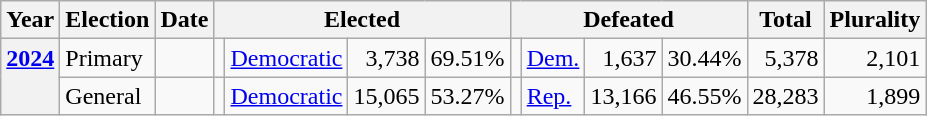<table class="wikitable">
<tr>
<th>Year</th>
<th>Election</th>
<th>Date</th>
<th colspan="4">Elected</th>
<th colspan="4">Defeated</th>
<th>Total</th>
<th>Plurality</th>
</tr>
<tr>
<th rowspan="2" valign="top"><a href='#'>2024</a></th>
<td valign="top">Primary</td>
<td valign="top"></td>
<td valign="top"></td>
<td valign="top" ><a href='#'>Democratic</a></td>
<td valign="top" align="right">3,738</td>
<td valign="top" align="right">69.51%</td>
<td valign="top"></td>
<td valign="top" ><a href='#'>Dem.</a></td>
<td valign="top" align="right">1,637</td>
<td valign="top" align="right">30.44%</td>
<td valign="top" align="right">5,378</td>
<td valign="top" align="right">2,101</td>
</tr>
<tr>
<td valign="top">General</td>
<td valign="top"></td>
<td valign="top"></td>
<td valign="top" ><a href='#'>Democratic</a></td>
<td valign="top" align="right">15,065</td>
<td valign="top" align="right">53.27%</td>
<td valign="top"></td>
<td valign="top" ><a href='#'>Rep.</a></td>
<td valign="top" align="right">13,166</td>
<td valign="top" align="right">46.55%</td>
<td valign="top" align="right">28,283</td>
<td valign="top" align="right">1,899</td>
</tr>
</table>
